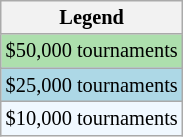<table class="wikitable" style="font-size:85%">
<tr>
<th>Legend</th>
</tr>
<tr style="background:#addfad;">
<td>$50,000 tournaments</td>
</tr>
<tr style="background:lightblue;">
<td>$25,000 tournaments</td>
</tr>
<tr style="background:#f0f8ff;">
<td>$10,000 tournaments</td>
</tr>
</table>
